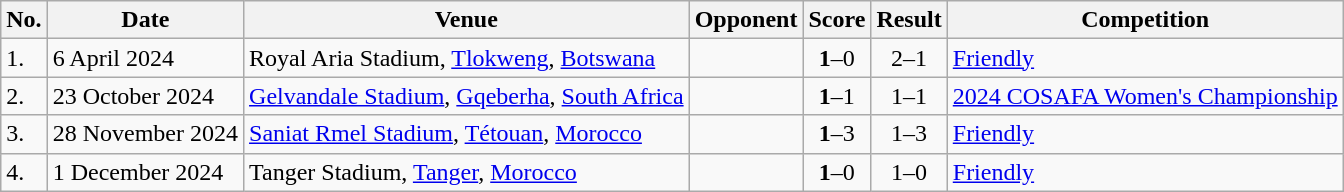<table class="wikitable">
<tr>
<th scope="col">No.</th>
<th scope="col">Date</th>
<th scope="col">Venue</th>
<th scope="col">Opponent</th>
<th scope="col">Score</th>
<th scope="col">Result</th>
<th scope="col">Competition</th>
</tr>
<tr>
<td>1.</td>
<td>6 April 2024</td>
<td>Royal Aria Stadium, <a href='#'>Tlokweng</a>, <a href='#'>Botswana</a></td>
<td></td>
<td align="center"><strong>1</strong>–0</td>
<td align="center">2–1</td>
<td><a href='#'>Friendly</a></td>
</tr>
<tr>
<td>2.</td>
<td>23 October 2024</td>
<td><a href='#'>Gelvandale Stadium</a>, <a href='#'>Gqeberha</a>, <a href='#'>South Africa</a></td>
<td></td>
<td align="center"><strong>1</strong>–1</td>
<td align="center">1–1</td>
<td><a href='#'>2024 COSAFA Women's Championship</a></td>
</tr>
<tr>
<td>3.</td>
<td>28 November 2024</td>
<td><a href='#'>Saniat Rmel Stadium</a>, <a href='#'>Tétouan</a>, <a href='#'>Morocco</a></td>
<td></td>
<td align="center"><strong>1</strong>–3</td>
<td align="center">1–3</td>
<td><a href='#'>Friendly</a></td>
</tr>
<tr>
<td>4.</td>
<td>1 December 2024</td>
<td>Tanger Stadium, <a href='#'>Tanger</a>, <a href='#'>Morocco</a></td>
<td></td>
<td align="center"><strong>1</strong>–0</td>
<td align="center">1–0</td>
<td><a href='#'>Friendly</a></td>
</tr>
</table>
